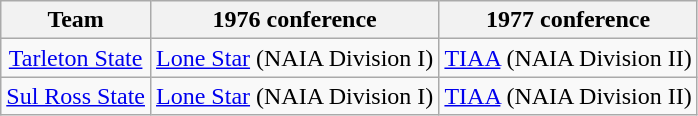<table class="wikitable sortable">
<tr>
<th>Team</th>
<th>1976 conference</th>
<th>1977 conference</th>
</tr>
<tr style="text-align:center;">
<td><a href='#'>Tarleton State</a></td>
<td><a href='#'>Lone Star</a> (NAIA Division I)</td>
<td><a href='#'>TIAA</a> (NAIA Division II)</td>
</tr>
<tr style="text-align:center;">
<td><a href='#'>Sul Ross State</a></td>
<td><a href='#'>Lone Star</a> (NAIA Division I)</td>
<td><a href='#'>TIAA</a> (NAIA Division II)</td>
</tr>
</table>
